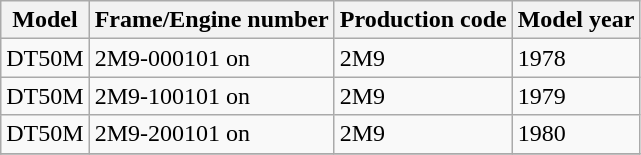<table class="wikitable">
<tr>
<th>Model</th>
<th>Frame/Engine number</th>
<th>Production code</th>
<th>Model year</th>
</tr>
<tr>
<td>DT50M</td>
<td>2M9-000101 on</td>
<td>2M9</td>
<td>1978</td>
</tr>
<tr>
<td>DT50M</td>
<td>2M9-100101 on</td>
<td>2M9</td>
<td>1979</td>
</tr>
<tr>
<td>DT50M</td>
<td>2M9-200101 on</td>
<td>2M9</td>
<td>1980</td>
</tr>
<tr>
</tr>
</table>
